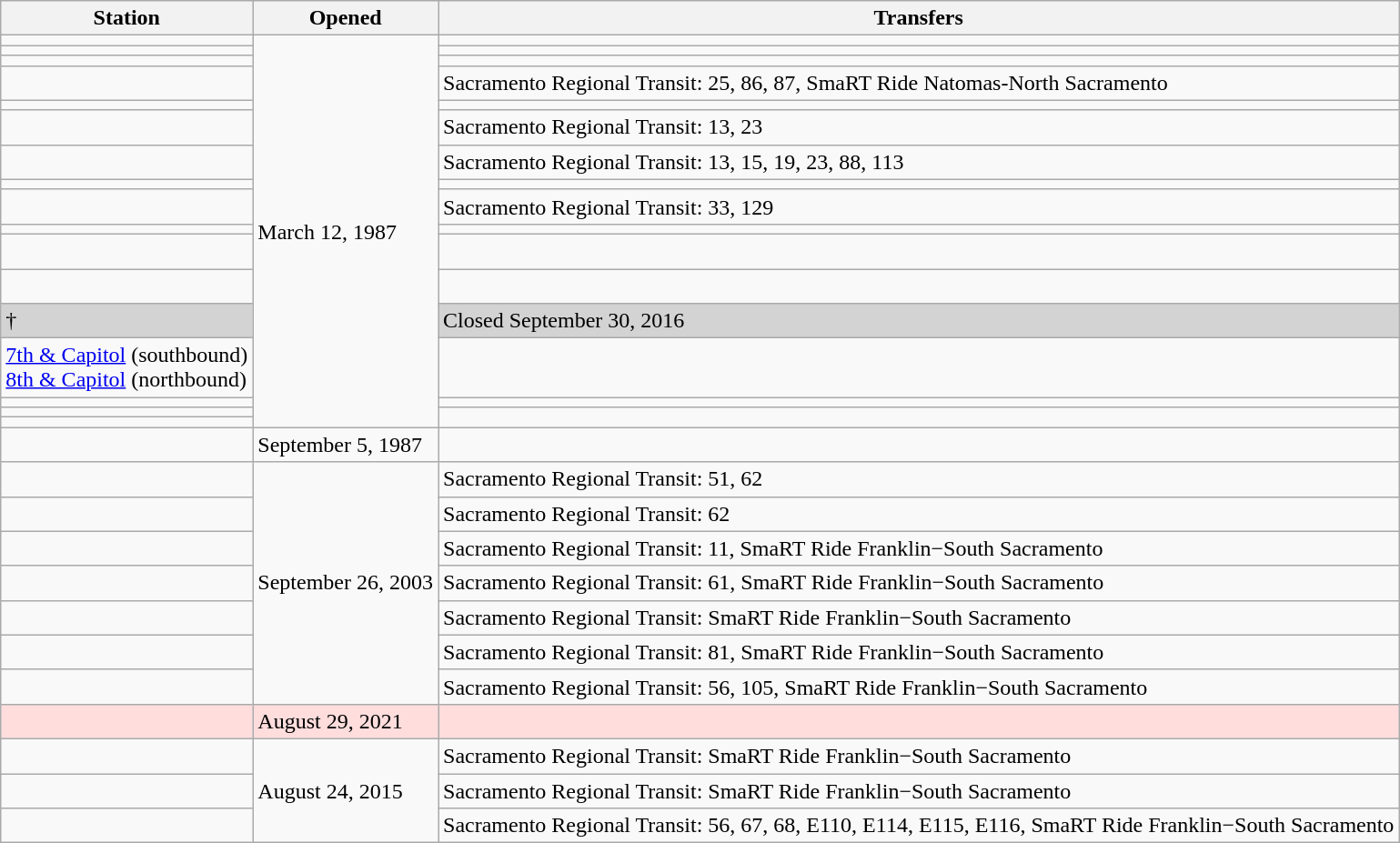<table class=wikitable>
<tr>
<th>Station</th>
<th>Opened</th>
<th>Transfers</th>
</tr>
<tr>
<td></td>
<td rowspan="17">March 12, 1987</td>
<td></td>
</tr>
<tr>
<td></td>
<td></td>
</tr>
<tr>
<td></td>
<td></td>
</tr>
<tr>
<td></td>
<td> Sacramento Regional Transit: 25, 86, 87, SmaRT Ride Natomas-North Sacramento</td>
</tr>
<tr>
<td></td>
<td></td>
</tr>
<tr>
<td></td>
<td> Sacramento Regional Transit: 13, 23</td>
</tr>
<tr>
<td></td>
<td> Sacramento Regional Transit: 13, 15, 19, 23, 88, 113</td>
</tr>
<tr>
<td></td>
<td></td>
</tr>
<tr>
<td></td>
<td> Sacramento Regional Transit: 33, 129</td>
</tr>
<tr>
<td></td>
<td></td>
</tr>
<tr>
<td><br></td>
<td></td>
</tr>
<tr>
<td><br></td>
<td></td>
</tr>
<tr style="background:#D3D3D3;">
<td> †<br></td>
<td>Closed September 30, 2016</td>
</tr>
<tr>
<td><a href='#'>7th & Capitol</a> (southbound)<br><a href='#'>8th & Capitol</a> (northbound)</td>
<td></td>
</tr>
<tr>
<td></td>
<td></td>
</tr>
<tr>
<td></td>
<td rowspan="2">  </td>
</tr>
<tr>
<td></td>
</tr>
<tr>
<td></td>
<td>September 5, 1987</td>
<td></td>
</tr>
<tr>
<td></td>
<td rowspan="7">September 26, 2003</td>
<td> Sacramento Regional Transit: 51, 62</td>
</tr>
<tr>
<td></td>
<td> Sacramento Regional Transit: 62</td>
</tr>
<tr>
<td></td>
<td> Sacramento Regional Transit: 11, SmaRT Ride Franklin−South Sacramento</td>
</tr>
<tr>
<td></td>
<td> Sacramento Regional Transit: 61, SmaRT Ride Franklin−South Sacramento</td>
</tr>
<tr>
<td></td>
<td> Sacramento Regional Transit: SmaRT Ride Franklin−South Sacramento</td>
</tr>
<tr>
<td></td>
<td> Sacramento Regional Transit: 81, SmaRT Ride Franklin−South Sacramento</td>
</tr>
<tr>
<td></td>
<td> Sacramento Regional Transit: 56, 105, SmaRT Ride Franklin−South Sacramento</td>
</tr>
<tr style="background-color:#FDD;">
<td></td>
<td>August 29, 2021</td>
<td></td>
</tr>
<tr>
<td></td>
<td rowspan="3">August 24, 2015</td>
<td> Sacramento Regional Transit: SmaRT Ride Franklin−South Sacramento</td>
</tr>
<tr>
<td></td>
<td> Sacramento Regional Transit: SmaRT Ride Franklin−South Sacramento</td>
</tr>
<tr>
<td></td>
<td> Sacramento Regional Transit: 56, 67, 68, E110, E114, E115, E116, SmaRT Ride Franklin−South Sacramento</td>
</tr>
</table>
